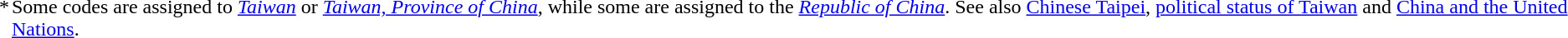<table cellspacing=0 cellpadding=0 border=0>
<tr valign=top>
<td width=10>*</td>
<td>Some codes are assigned to <em><a href='#'>Taiwan</a></em> or <em><a href='#'>Taiwan, Province of China</a></em>, while some are assigned to the <em><a href='#'>Republic of China</a></em>. See also <a href='#'>Chinese Taipei</a>, <a href='#'>political status of Taiwan</a> and <a href='#'>China and the United Nations</a>.</td>
</tr>
</table>
